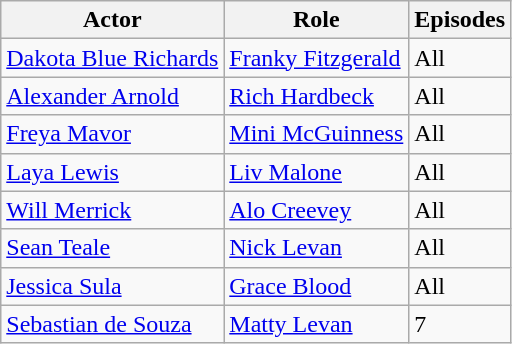<table class="wikitable">
<tr>
<th>Actor</th>
<th>Role</th>
<th>Episodes</th>
</tr>
<tr>
<td><a href='#'>Dakota Blue Richards</a></td>
<td><a href='#'>Franky Fitzgerald</a></td>
<td>All</td>
</tr>
<tr>
<td><a href='#'>Alexander Arnold</a></td>
<td><a href='#'>Rich Hardbeck</a></td>
<td>All</td>
</tr>
<tr>
<td><a href='#'>Freya Mavor</a></td>
<td><a href='#'>Mini McGuinness</a></td>
<td>All</td>
</tr>
<tr>
<td><a href='#'>Laya Lewis</a></td>
<td><a href='#'>Liv Malone</a></td>
<td>All</td>
</tr>
<tr>
<td><a href='#'>Will Merrick</a></td>
<td><a href='#'>Alo Creevey</a></td>
<td>All</td>
</tr>
<tr>
<td><a href='#'>Sean Teale</a></td>
<td><a href='#'>Nick Levan</a></td>
<td>All</td>
</tr>
<tr>
<td><a href='#'>Jessica Sula</a></td>
<td><a href='#'>Grace Blood</a></td>
<td>All</td>
</tr>
<tr>
<td><a href='#'>Sebastian de Souza</a></td>
<td><a href='#'>Matty Levan</a></td>
<td>7</td>
</tr>
</table>
